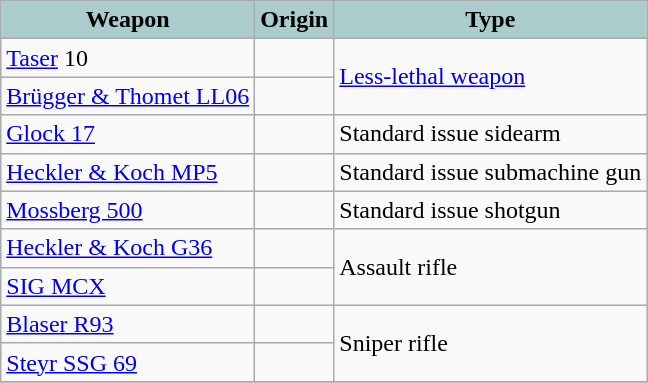<table class="wikitable">
<tr>
<th style="text-align:center; background:#acc;">Weapon</th>
<th style="text-align: center; background:#acc;">Origin</th>
<th style="text-align:l center; background:#acc;">Type</th>
</tr>
<tr>
<td><a href='#'>Taser</a> 10</td>
<td></td>
<td rowspan="2"><a href='#'>Less-lethal weapon</a></td>
</tr>
<tr>
<td><a href='#'>Brügger & Thomet LL06</a></td>
<td></td>
</tr>
<tr>
<td><a href='#'>Glock 17</a></td>
<td></td>
<td>Standard issue sidearm</td>
</tr>
<tr>
<td><a href='#'>Heckler & Koch MP5</a></td>
<td></td>
<td>Standard issue submachine gun</td>
</tr>
<tr>
<td><a href='#'>Mossberg 500</a></td>
<td></td>
<td>Standard issue shotgun</td>
</tr>
<tr>
<td><a href='#'>Heckler & Koch G36</a></td>
<td></td>
<td rowspan="2">Assault rifle</td>
</tr>
<tr>
<td><a href='#'>SIG MCX</a></td>
<td></td>
</tr>
<tr>
<td><a href='#'>Blaser R93</a></td>
<td></td>
<td rowspan="2">Sniper rifle</td>
</tr>
<tr>
<td><a href='#'>Steyr SSG 69</a></td>
<td></td>
</tr>
<tr>
</tr>
</table>
